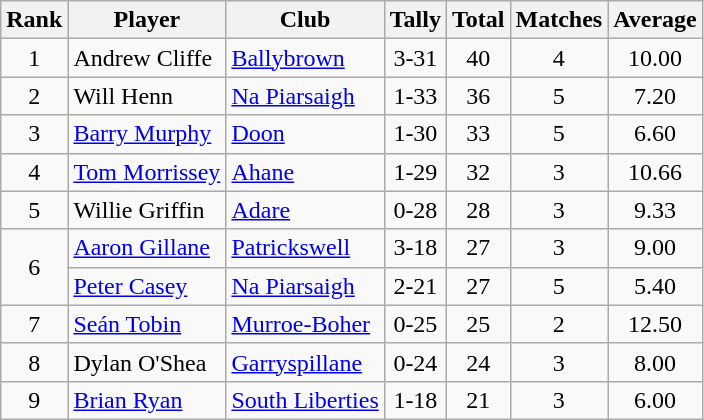<table class="wikitable">
<tr>
<th>Rank</th>
<th>Player</th>
<th>Club</th>
<th>Tally</th>
<th>Total</th>
<th>Matches</th>
<th>Average</th>
</tr>
<tr>
<td rowspan="1" style="text-align:center;">1</td>
<td>Andrew Cliffe</td>
<td><a href='#'>Ballybrown</a></td>
<td align=center>3-31</td>
<td align=center>40</td>
<td align=center>4</td>
<td align=center>10.00</td>
</tr>
<tr>
<td rowspan="1" style="text-align:center;">2</td>
<td>Will Henn</td>
<td><a href='#'>Na Piarsaigh</a></td>
<td align=center>1-33</td>
<td align=center>36</td>
<td align=center>5</td>
<td align=center>7.20</td>
</tr>
<tr>
<td rowspan="1" style="text-align:center;">3</td>
<td><a href='#'>Barry Murphy</a></td>
<td><a href='#'>Doon</a></td>
<td align=center>1-30</td>
<td align=center>33</td>
<td align=center>5</td>
<td align=center>6.60</td>
</tr>
<tr>
<td rowspan="1" style="text-align:center;">4</td>
<td><a href='#'>Tom Morrissey</a></td>
<td><a href='#'>Ahane</a></td>
<td align=center>1-29</td>
<td align=center>32</td>
<td align=center>3</td>
<td align=center>10.66</td>
</tr>
<tr>
<td rowspan="1" style="text-align:center;">5</td>
<td>Willie Griffin</td>
<td><a href='#'>Adare</a></td>
<td align=center>0-28</td>
<td align=center>28</td>
<td align=center>3</td>
<td align=center>9.33</td>
</tr>
<tr>
<td rowspan="2" style="text-align:center;">6</td>
<td><a href='#'>Aaron Gillane</a></td>
<td><a href='#'>Patrickswell</a></td>
<td align=center>3-18</td>
<td align=center>27</td>
<td align=center>3</td>
<td align=center>9.00</td>
</tr>
<tr>
<td><a href='#'>Peter Casey</a></td>
<td><a href='#'>Na Piarsaigh</a></td>
<td align=center>2-21</td>
<td align=center>27</td>
<td align=center>5</td>
<td align=center>5.40</td>
</tr>
<tr>
<td rowspan="1" style="text-align:center;">7</td>
<td><a href='#'>Seán Tobin</a></td>
<td><a href='#'>Murroe-Boher</a></td>
<td align=center>0-25</td>
<td align=center>25</td>
<td align=center>2</td>
<td align=center>12.50</td>
</tr>
<tr>
<td rowspan="1" style="text-align:center;">8</td>
<td>Dylan O'Shea</td>
<td><a href='#'>Garryspillane</a></td>
<td align=center>0-24</td>
<td align=center>24</td>
<td align=center>3</td>
<td align=center>8.00</td>
</tr>
<tr>
<td rowspan="1" style="text-align:center;">9</td>
<td><a href='#'>Brian Ryan</a></td>
<td><a href='#'>South Liberties</a></td>
<td align=center>1-18</td>
<td align=center>21</td>
<td align=center>3</td>
<td align=center>6.00</td>
</tr>
</table>
